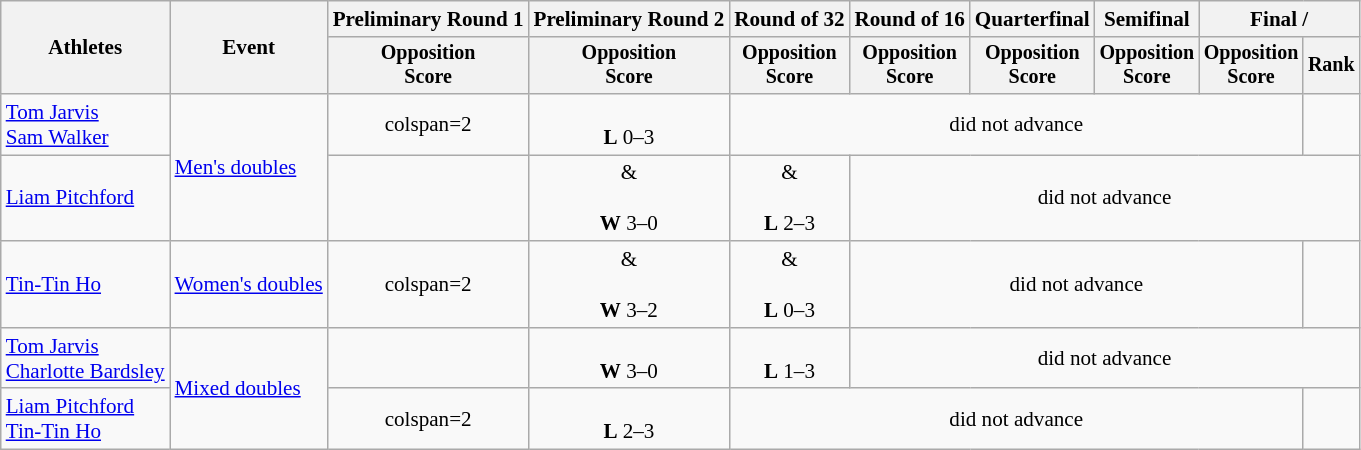<table class=wikitable style=font-size:88%;text-align:center>
<tr>
<th rowspan=2>Athletes</th>
<th rowspan=2>Event</th>
<th>Preliminary Round 1</th>
<th>Preliminary Round 2</th>
<th>Round of 32</th>
<th>Round of 16</th>
<th>Quarterfinal</th>
<th>Semifinal</th>
<th colspan=2>Final / </th>
</tr>
<tr style=font-size:95%>
<th>Opposition<br>Score</th>
<th>Opposition<br>Score</th>
<th>Opposition<br>Score</th>
<th>Opposition<br>Score</th>
<th>Opposition<br>Score</th>
<th>Opposition<br>Score</th>
<th>Opposition<br>Score</th>
<th>Rank</th>
</tr>
<tr>
<td align=left><a href='#'>Tom Jarvis</a><br><a href='#'>Sam Walker</a></td>
<td align=left rowspan=2><a href='#'>Men's doubles</a></td>
<td>colspan=2 </td>
<td><br><strong>L</strong> 0–3</td>
<td colspan=5>did not advance</td>
</tr>
<tr>
<td align=left><a href='#'>Liam Pitchford</a><br></td>
<td></td>
<td> & <br><br><strong>W</strong> 3–0</td>
<td> & <br><br><strong>L</strong> 2–3</td>
<td colspan=5>did not advance</td>
</tr>
<tr>
<td align=left><a href='#'>Tin-Tin Ho</a><br></td>
<td align=left><a href='#'>Women's doubles</a></td>
<td>colspan=2 </td>
<td> & <br><br><strong>W</strong> 3–2</td>
<td> & <br><br><strong>L</strong> 0–3</td>
<td colspan=4>did not advance</td>
</tr>
<tr>
<td align=left><a href='#'>Tom Jarvis</a><br><a href='#'>Charlotte Bardsley</a></td>
<td align=left rowspan=2><a href='#'>Mixed doubles</a></td>
<td></td>
<td><br><strong>W</strong> 3–0</td>
<td><br><strong>L</strong> 1–3</td>
<td colspan=5>did not advance</td>
</tr>
<tr>
<td align=left><a href='#'>Liam Pitchford</a><br><a href='#'>Tin-Tin Ho</a></td>
<td>colspan=2 </td>
<td><br><strong>L</strong> 2–3</td>
<td colspan=5>did not advance</td>
</tr>
</table>
